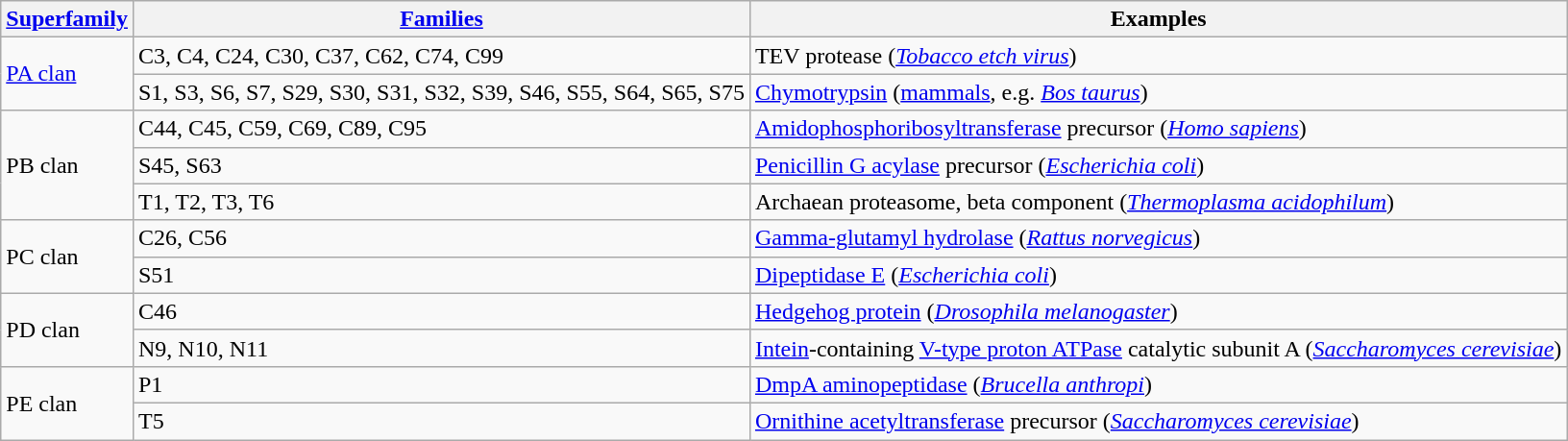<table class="wikitable mw-collapsible">
<tr>
<th><a href='#'>Superfamily</a></th>
<th><a href='#'>Families</a></th>
<th>Examples</th>
</tr>
<tr>
<td rowspan="2"><a href='#'>PA clan</a></td>
<td>C3, C4, C24, C30, C37, C62, C74, C99</td>
<td>TEV protease (<em><a href='#'>Tobacco etch virus</a></em>)</td>
</tr>
<tr>
<td>S1, S3, S6, S7, S29, S30, S31, S32, S39, S46, S55, S64, S65, S75</td>
<td><a href='#'>Chymotrypsin</a> (<a href='#'>mammals</a>, e.g. <em><a href='#'>Bos taurus</a></em>)</td>
</tr>
<tr>
<td rowspan="3">PB clan</td>
<td>C44, C45, C59, C69, C89, C95</td>
<td><a href='#'>Amidophosphoribosyltransferase</a> precursor (<em><a href='#'>Homo sapiens</a></em>)</td>
</tr>
<tr>
<td>S45, S63</td>
<td><a href='#'>Penicillin G acylase</a> precursor (<em><a href='#'>Escherichia coli</a></em>)</td>
</tr>
<tr>
<td>T1, T2, T3, T6</td>
<td>Archaean proteasome, beta component (<em><a href='#'>Thermoplasma acidophilum</a></em>)</td>
</tr>
<tr>
<td rowspan="2">PC clan</td>
<td>C26, C56</td>
<td><a href='#'>Gamma-glutamyl hydrolase</a> (<em><a href='#'>Rattus norvegicus</a></em>)</td>
</tr>
<tr>
<td>S51</td>
<td><a href='#'>Dipeptidase E</a> (<em><a href='#'>Escherichia coli</a></em>)</td>
</tr>
<tr>
<td rowspan="2">PD clan</td>
<td>C46</td>
<td><a href='#'>Hedgehog protein</a> (<em><a href='#'>Drosophila melanogaster</a></em>)</td>
</tr>
<tr>
<td>N9, N10, N11</td>
<td><a href='#'>Intein</a>-containing <a href='#'>V-type proton ATPase</a> catalytic subunit A (<em><a href='#'>Saccharomyces cerevisiae</a></em>)</td>
</tr>
<tr>
<td rowspan="2">PE clan</td>
<td>P1</td>
<td><a href='#'>DmpA aminopeptidase</a> (<em><a href='#'>Brucella anthropi</a></em>)</td>
</tr>
<tr>
<td>T5</td>
<td><a href='#'>Ornithine acetyltransferase</a> precursor (<em><a href='#'>Saccharomyces cerevisiae</a></em>)</td>
</tr>
</table>
